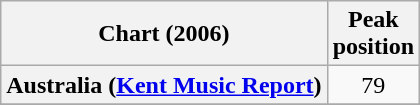<table class="wikitable sortable plainrowheaders" style="text-align:center">
<tr>
<th scope="col">Chart (2006)</th>
<th scope="col">Peak<br>position</th>
</tr>
<tr>
<th scope="row">Australia (<a href='#'>Kent Music Report</a>)</th>
<td>79</td>
</tr>
<tr>
</tr>
<tr>
</tr>
<tr>
</tr>
<tr>
</tr>
<tr>
</tr>
<tr>
</tr>
</table>
